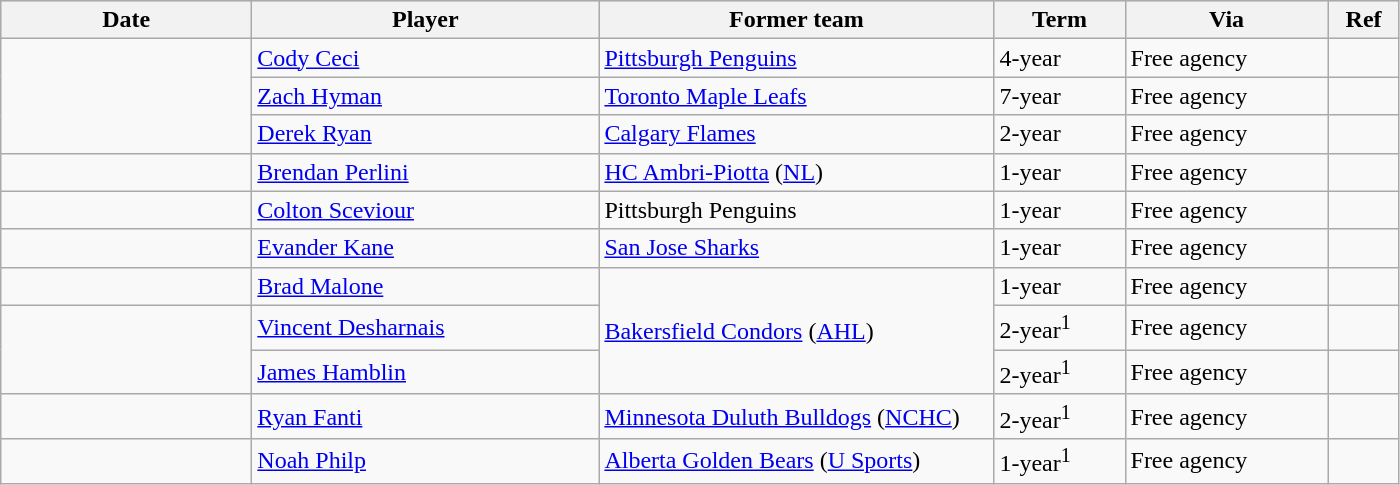<table class="wikitable">
<tr style="background:#ddd; text-align:center;">
<th style="width: 10em;">Date</th>
<th style="width: 14em;">Player</th>
<th style="width: 16em;">Former team</th>
<th style="width: 5em;">Term</th>
<th style="width: 8em;">Via</th>
<th style="width: 2.5em;">Ref</th>
</tr>
<tr>
<td rowspan=3></td>
<td><a href='#'>Cody Ceci</a></td>
<td><a href='#'>Pittsburgh Penguins</a></td>
<td>4-year</td>
<td>Free agency</td>
<td></td>
</tr>
<tr>
<td><a href='#'>Zach Hyman</a></td>
<td><a href='#'>Toronto Maple Leafs</a></td>
<td>7-year</td>
<td>Free agency</td>
<td></td>
</tr>
<tr>
<td><a href='#'>Derek Ryan</a></td>
<td><a href='#'>Calgary Flames</a></td>
<td>2-year</td>
<td>Free agency</td>
<td></td>
</tr>
<tr>
<td></td>
<td><a href='#'>Brendan Perlini</a></td>
<td><a href='#'>HC Ambri-Piotta</a> (<a href='#'>NL</a>)</td>
<td>1-year</td>
<td>Free agency</td>
<td></td>
</tr>
<tr>
<td></td>
<td><a href='#'>Colton Sceviour</a></td>
<td>Pittsburgh Penguins</td>
<td>1-year</td>
<td>Free agency</td>
<td></td>
</tr>
<tr>
<td></td>
<td><a href='#'>Evander Kane</a></td>
<td><a href='#'>San Jose Sharks</a></td>
<td>1-year</td>
<td>Free agency</td>
<td></td>
</tr>
<tr>
<td></td>
<td><a href='#'>Brad Malone</a></td>
<td rowspan=3><a href='#'>Bakersfield Condors</a> (<a href='#'>AHL</a>)</td>
<td>1-year</td>
<td>Free agency</td>
<td></td>
</tr>
<tr>
<td rowspan=2></td>
<td><a href='#'>Vincent Desharnais</a></td>
<td>2-year<sup>1</sup></td>
<td>Free agency</td>
<td></td>
</tr>
<tr>
<td><a href='#'>James Hamblin</a></td>
<td>2-year<sup>1</sup></td>
<td>Free agency</td>
<td></td>
</tr>
<tr>
<td></td>
<td><a href='#'>Ryan Fanti</a></td>
<td><a href='#'>Minnesota Duluth Bulldogs</a> (<a href='#'>NCHC</a>)</td>
<td>2-year<sup>1</sup></td>
<td>Free agency</td>
<td></td>
</tr>
<tr>
<td></td>
<td><a href='#'>Noah Philp</a></td>
<td><a href='#'>Alberta Golden Bears</a> (<a href='#'>U Sports</a>)</td>
<td>1-year<sup>1</sup></td>
<td>Free agency</td>
<td></td>
</tr>
</table>
